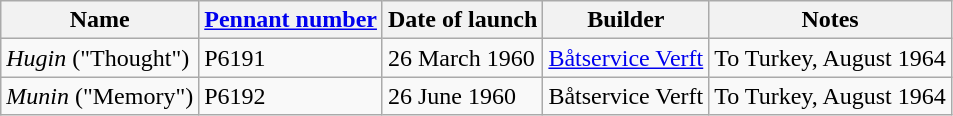<table class="wikitable">
<tr>
<th>Name</th>
<th><a href='#'>Pennant number</a></th>
<th>Date of launch</th>
<th>Builder</th>
<th>Notes</th>
</tr>
<tr>
<td><em>Hugin</em> ("Thought")</td>
<td>P6191</td>
<td>26 March 1960</td>
<td><a href='#'>Båtservice Verft</a></td>
<td>To Turkey, August 1964</td>
</tr>
<tr>
<td><em>Munin</em> ("Memory")</td>
<td>P6192</td>
<td>26 June 1960</td>
<td>Båtservice Verft</td>
<td>To Turkey, August 1964</td>
</tr>
</table>
